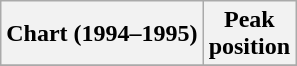<table class="wikitable sortable plainrowheaders" style="text-align:center">
<tr>
<th scope="col">Chart (1994–1995)</th>
<th scope="col">Peak<br> position</th>
</tr>
<tr>
</tr>
</table>
